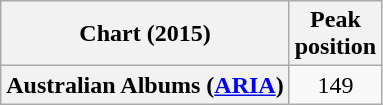<table class="wikitable plainrowheaders" style="text-align:center">
<tr>
<th scope="col">Chart (2015)</th>
<th scope="col">Peak<br>position</th>
</tr>
<tr>
<th scope="row">Australian Albums (<a href='#'>ARIA</a>)</th>
<td>149</td>
</tr>
</table>
